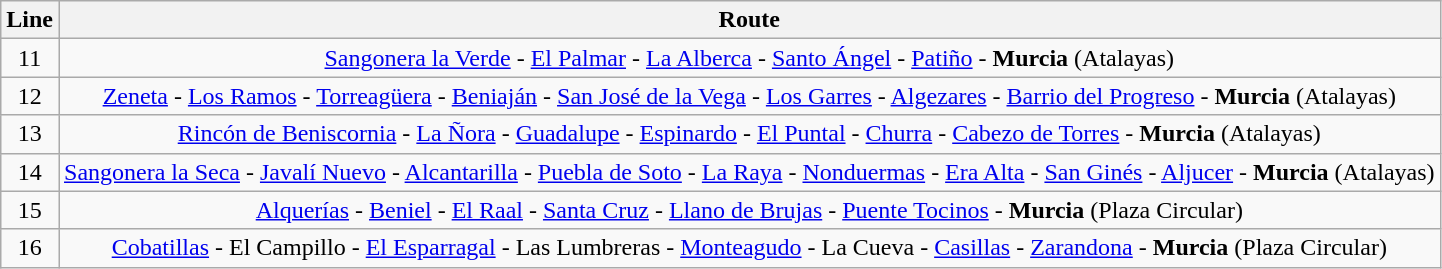<table class="wikitable" border="1">
<tr>
<th>Line</th>
<th>Route</th>
</tr>
<tr -->
<td style="text-align:center;">11</td>
<td style="text-align:center;"><a href='#'>Sangonera la Verde</a> - <a href='#'>El Palmar</a> - <a href='#'>La Alberca</a> - <a href='#'>Santo Ángel</a> - <a href='#'>Patiño</a> - <strong>Murcia</strong> (Atalayas)</td>
</tr>
<tr -->
<td style="text-align:center;">12</td>
<td style="text-align:center;"><a href='#'>Zeneta</a> - <a href='#'>Los Ramos</a> - <a href='#'>Torreagüera</a> - <a href='#'>Beniaján</a> - <a href='#'>San José de la Vega</a> - <a href='#'>Los Garres</a> - <a href='#'>Algezares</a> - <a href='#'>Barrio del Progreso</a> - <strong>Murcia</strong> (Atalayas)</td>
</tr>
<tr -->
<td style="text-align:center;">13</td>
<td style="text-align:center;"><a href='#'>Rincón de Beniscornia</a> - <a href='#'>La Ñora</a> - <a href='#'>Guadalupe</a> - <a href='#'>Espinardo</a> - <a href='#'>El Puntal</a> - <a href='#'>Churra</a> - <a href='#'>Cabezo de Torres</a> - <strong>Murcia</strong> (Atalayas)</td>
</tr>
<tr -->
<td style="text-align:center;">14</td>
<td style="text-align:center;"><a href='#'>Sangonera la Seca</a> - <a href='#'>Javalí Nuevo</a> - <a href='#'>Alcantarilla</a>  - <a href='#'>Puebla de Soto</a> - <a href='#'>La Raya</a> - <a href='#'>Nonduermas</a> - <a href='#'>Era Alta</a> - <a href='#'>San Ginés</a> - <a href='#'>Aljucer</a> - <strong>Murcia</strong> (Atalayas)</td>
</tr>
<tr -->
<td style="text-align:center;">15</td>
<td style="text-align:center;"><a href='#'>Alquerías</a> - <a href='#'>Beniel</a> - <a href='#'>El Raal</a> - <a href='#'>Santa Cruz</a> - <a href='#'>Llano de Brujas</a> - <a href='#'>Puente Tocinos</a> - <strong>Murcia</strong> (Plaza Circular)</td>
</tr>
<tr -->
<td style="text-align:center;">16</td>
<td style="text-align:center;"><a href='#'>Cobatillas</a> - El Campillo - <a href='#'>El Esparragal</a> - Las Lumbreras - <a href='#'>Monteagudo</a> - La Cueva - <a href='#'>Casillas</a> - <a href='#'>Zarandona</a> - <strong>Murcia</strong> (Plaza Circular)</td>
</tr>
</table>
